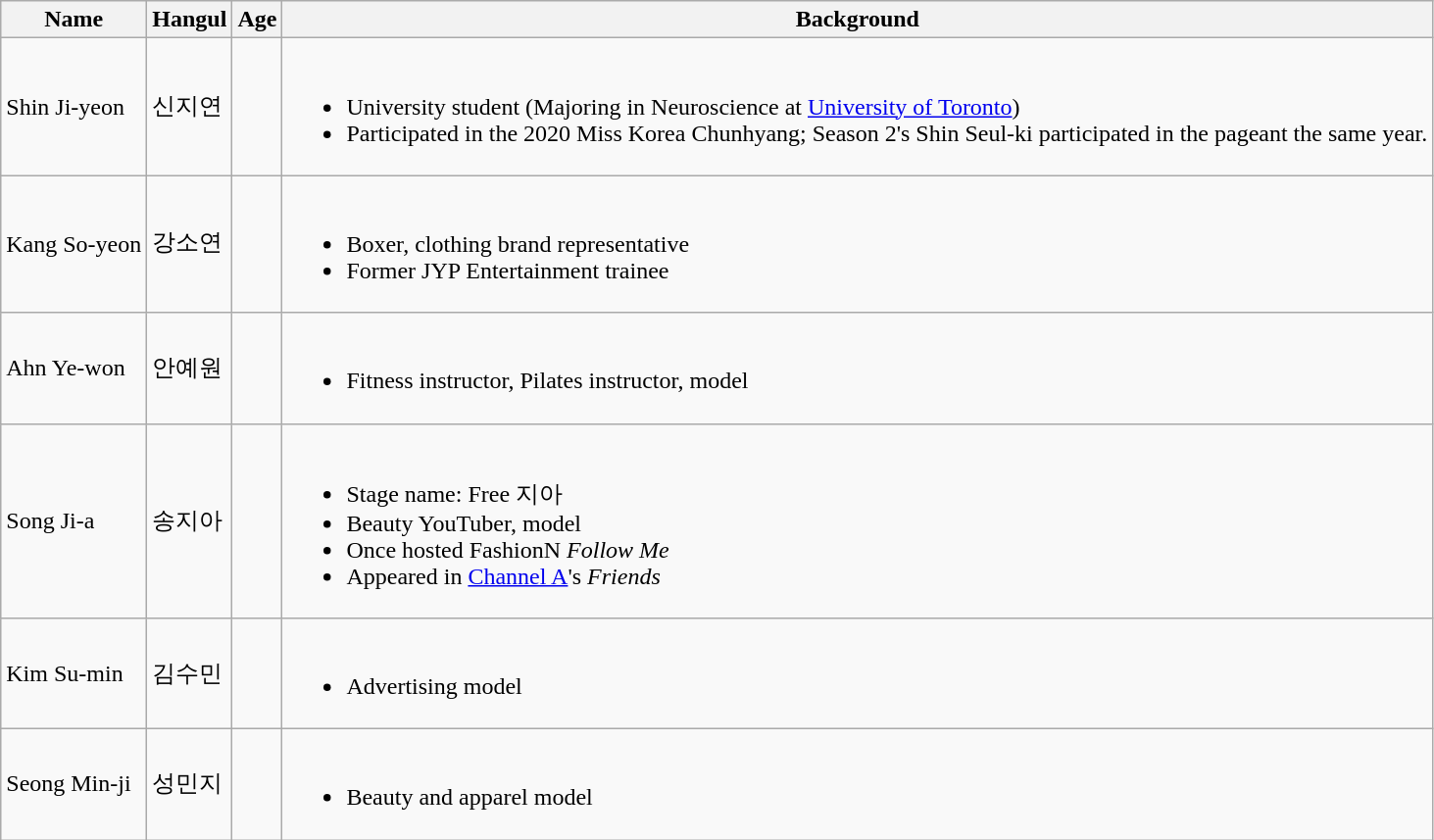<table class="wikitable">
<tr>
<th>Name</th>
<th>Hangul</th>
<th>Age</th>
<th>Background</th>
</tr>
<tr>
<td>Shin Ji-yeon</td>
<td>신지연</td>
<td></td>
<td><br><ul><li>University student (Majoring in Neuroscience at <a href='#'>University of Toronto</a>)</li><li>Participated in the 2020 Miss Korea Chunhyang; Season 2's Shin Seul-ki participated in the pageant the same year.</li></ul></td>
</tr>
<tr>
<td>Kang So-yeon</td>
<td>강소연</td>
<td></td>
<td><br><ul><li>Boxer, clothing brand representative</li><li>Former JYP Entertainment trainee</li></ul></td>
</tr>
<tr>
<td>Ahn Ye-won</td>
<td>안예원</td>
<td></td>
<td><br><ul><li>Fitness instructor, Pilates instructor, model</li></ul></td>
</tr>
<tr>
<td>Song Ji-a</td>
<td>송지아</td>
<td></td>
<td><br><ul><li>Stage name: Free 지아</li><li>Beauty YouTuber, model</li><li>Once hosted FashionN <em>Follow Me</em></li><li>Appeared in <a href='#'>Channel A</a>'s <em>Friends</em></li></ul></td>
</tr>
<tr>
<td>Kim Su-min</td>
<td>김수민</td>
<td></td>
<td><br><ul><li>Advertising model</li></ul></td>
</tr>
<tr>
<td>Seong Min-ji</td>
<td>성민지</td>
<td></td>
<td><br><ul><li>Beauty and apparel model</li></ul></td>
</tr>
</table>
